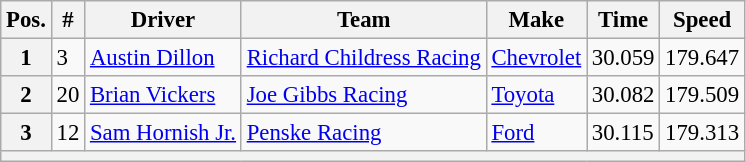<table class="wikitable" style="font-size:95%">
<tr>
<th>Pos.</th>
<th>#</th>
<th>Driver</th>
<th>Team</th>
<th>Make</th>
<th>Time</th>
<th>Speed</th>
</tr>
<tr>
<th>1</th>
<td>3</td>
<td><a href='#'>Austin Dillon</a></td>
<td><a href='#'>Richard Childress Racing</a></td>
<td><a href='#'>Chevrolet</a></td>
<td>30.059</td>
<td>179.647</td>
</tr>
<tr>
<th>2</th>
<td>20</td>
<td><a href='#'>Brian Vickers</a></td>
<td><a href='#'>Joe Gibbs Racing</a></td>
<td><a href='#'>Toyota</a></td>
<td>30.082</td>
<td>179.509</td>
</tr>
<tr>
<th>3</th>
<td>12</td>
<td><a href='#'>Sam Hornish Jr.</a></td>
<td><a href='#'>Penske Racing</a></td>
<td><a href='#'>Ford</a></td>
<td>30.115</td>
<td>179.313</td>
</tr>
<tr>
<th colspan="7"></th>
</tr>
</table>
